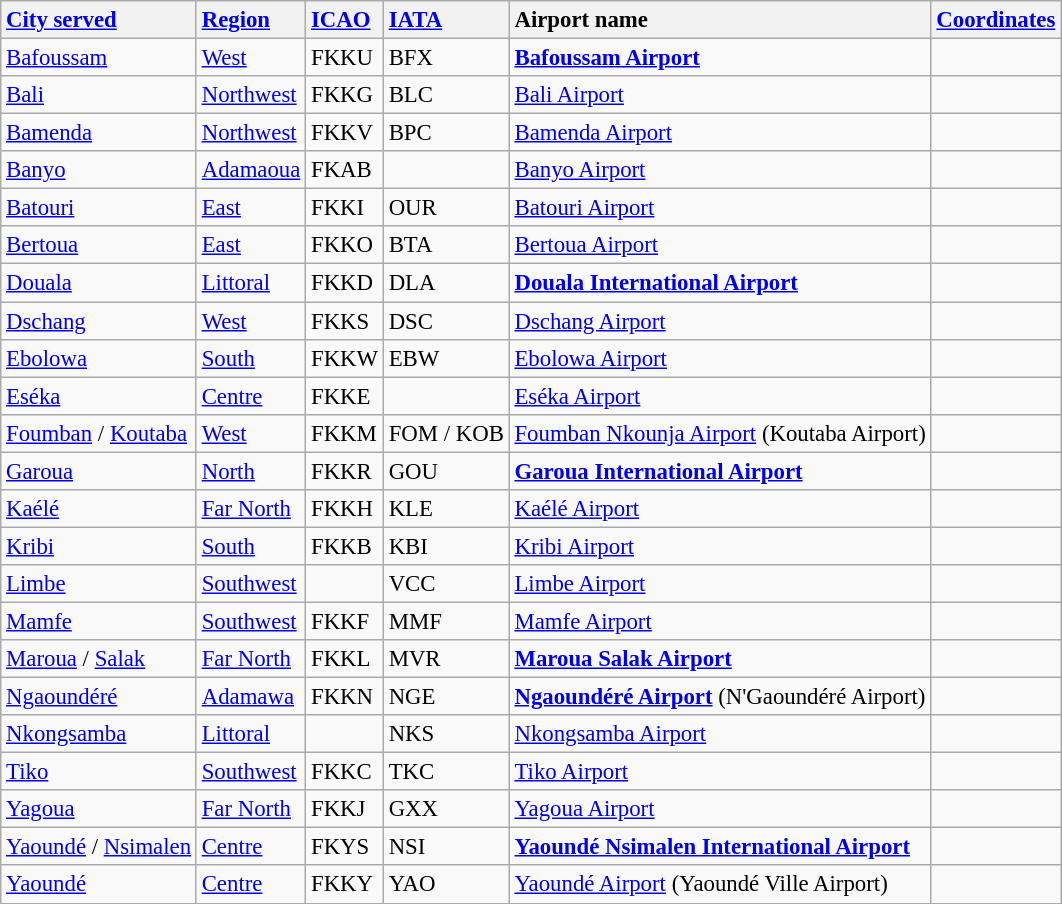<table class="wikitable sortable" style="font-size:95%;">
<tr valign=baseline>
<th style="text-align:left; white-space:nowrap;"><a href='#'>City served</a></th>
<th style="text-align:left;"><a href='#'>Region</a></th>
<th style="text-align:left;"><a href='#'>ICAO</a></th>
<th style="text-align:left;"><a href='#'>IATA</a></th>
<th style="text-align:left; white-space:nowrap;">Airport name</th>
<th style="text-align:left;"><a href='#'>Coordinates</a></th>
</tr>
<tr valign=top>
<td><a href='#'>Bafoussam</a></td>
<td><a href='#'>West</a></td>
<td>FKKU</td>
<td>BFX</td>
<td><strong><a href='#'>Bafoussam Airport</a></strong></td>
<td></td>
</tr>
<tr valign=top>
<td><a href='#'>Bali</a></td>
<td><a href='#'>Northwest</a></td>
<td>FKKG</td>
<td>BLC</td>
<td><a href='#'>Bali Airport</a></td>
<td></td>
</tr>
<tr valign=top>
<td><a href='#'>Bamenda</a></td>
<td><a href='#'>Northwest</a></td>
<td>FKKV</td>
<td>BPC</td>
<td><a href='#'>Bamenda Airport</a></td>
<td></td>
</tr>
<tr valign=top>
<td><a href='#'>Banyo</a></td>
<td><a href='#'>Adamaoua</a></td>
<td>FKAB</td>
<td></td>
<td><a href='#'>Banyo Airport</a></td>
<td></td>
</tr>
<tr valign=top>
<td><a href='#'>Batouri</a></td>
<td><a href='#'>East</a></td>
<td>FKKI</td>
<td>OUR</td>
<td><a href='#'>Batouri Airport</a></td>
<td></td>
</tr>
<tr valign=top>
<td><a href='#'>Bertoua</a></td>
<td><a href='#'>East</a></td>
<td>FKKO</td>
<td>BTA</td>
<td><a href='#'>Bertoua Airport</a></td>
<td></td>
</tr>
<tr valign=top>
<td><a href='#'>Douala</a></td>
<td><a href='#'>Littoral</a></td>
<td>FKKD</td>
<td>DLA</td>
<td><strong><a href='#'>Douala International Airport</a></strong></td>
<td></td>
</tr>
<tr valign=top>
<td><a href='#'>Dschang</a></td>
<td><a href='#'>West</a></td>
<td>FKKS</td>
<td>DSC</td>
<td><a href='#'>Dschang Airport</a></td>
<td></td>
</tr>
<tr valign=top>
<td><a href='#'>Ebolowa</a></td>
<td><a href='#'>South</a></td>
<td>FKKW</td>
<td>EBW</td>
<td><a href='#'>Ebolowa Airport</a></td>
<td></td>
</tr>
<tr valign=top>
<td><a href='#'>Eséka</a></td>
<td><a href='#'>Centre</a></td>
<td>FKKE</td>
<td></td>
<td><a href='#'>Eséka Airport</a></td>
<td></td>
</tr>
<tr valign=top>
<td><a href='#'>Foumban</a> / <a href='#'>Koutaba</a></td>
<td><a href='#'>West</a></td>
<td>FKKM</td>
<td>FOM / KOB</td>
<td><a href='#'>Foumban Nkounja Airport</a> (Koutaba Airport)</td>
<td></td>
</tr>
<tr valign=top>
<td><a href='#'>Garoua</a></td>
<td><a href='#'>North</a></td>
<td>FKKR</td>
<td>GOU</td>
<td><strong><a href='#'>Garoua International Airport</a></strong></td>
<td></td>
</tr>
<tr valign=top>
<td><a href='#'>Kaélé</a></td>
<td><a href='#'>Far North</a></td>
<td>FKKH</td>
<td>KLE</td>
<td><a href='#'>Kaélé Airport</a></td>
<td></td>
</tr>
<tr valign=top>
<td><a href='#'>Kribi</a></td>
<td><a href='#'>South</a></td>
<td>FKKB</td>
<td>KBI</td>
<td><a href='#'>Kribi Airport</a></td>
<td></td>
</tr>
<tr valign=top>
<td><a href='#'>Limbe</a></td>
<td><a href='#'>Southwest</a></td>
<td></td>
<td>VCC</td>
<td><a href='#'>Limbe Airport</a></td>
<td></td>
</tr>
<tr valign=top>
<td><a href='#'>Mamfe</a></td>
<td><a href='#'>Southwest</a></td>
<td>FKKF</td>
<td>MMF</td>
<td><a href='#'>Mamfe Airport</a></td>
<td></td>
</tr>
<tr valign=top>
<td><a href='#'>Maroua</a> / <a href='#'>Salak</a></td>
<td><a href='#'>Far North</a></td>
<td>FKKL</td>
<td>MVR</td>
<td><strong><a href='#'>Maroua Salak Airport</a></strong></td>
<td></td>
</tr>
<tr valign=top>
<td><a href='#'>Ngaoundéré</a></td>
<td><a href='#'>Adamawa</a></td>
<td>FKKN</td>
<td>NGE</td>
<td><strong><a href='#'>Ngaoundéré Airport</a></strong> (N'Gaoundéré Airport)</td>
<td></td>
</tr>
<tr valign=top>
<td><a href='#'>Nkongsamba</a></td>
<td><a href='#'>Littoral</a></td>
<td></td>
<td>NKS</td>
<td><a href='#'>Nkongsamba Airport</a></td>
<td></td>
</tr>
<tr valign=top>
<td><a href='#'>Tiko</a></td>
<td><a href='#'>Southwest</a></td>
<td>FKKC</td>
<td>TKC</td>
<td><a href='#'>Tiko Airport</a></td>
<td></td>
</tr>
<tr valign=top>
<td><a href='#'>Yagoua</a></td>
<td><a href='#'>Far North</a></td>
<td>FKKJ</td>
<td>GXX</td>
<td><a href='#'>Yagoua Airport</a></td>
<td></td>
</tr>
<tr valign=top>
<td><a href='#'>Yaoundé</a> / <a href='#'>Nsimalen</a></td>
<td><a href='#'>Centre</a></td>
<td>FKYS</td>
<td>NSI</td>
<td><strong><a href='#'>Yaoundé Nsimalen International Airport</a></strong></td>
<td></td>
</tr>
<tr valign=top>
<td><a href='#'>Yaoundé</a></td>
<td><a href='#'>Centre</a></td>
<td>FKKY</td>
<td>YAO</td>
<td><a href='#'>Yaoundé Airport</a> (Yaoundé Ville Airport)</td>
<td></td>
</tr>
</table>
